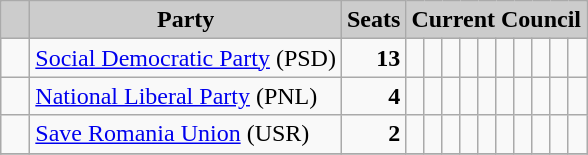<table class="wikitable">
<tr>
<th style="background:#ccc">   </th>
<th style="background:#ccc">Party</th>
<th style="background:#ccc">Seats</th>
<th style="background:#ccc" colspan="13">Current Council</th>
</tr>
<tr>
<td>  </td>
<td><a href='#'>Social Democratic Party</a> (PSD)</td>
<td style="text-align: right"><strong>13</strong></td>
<td>  </td>
<td>  </td>
<td>  </td>
<td>  </td>
<td>  </td>
<td>  </td>
<td>  </td>
<td>  </td>
<td>  </td>
<td>  </td>
</tr>
<tr>
<td>  </td>
<td><a href='#'>National Liberal Party</a> (PNL)</td>
<td style="text-align: right"><strong>4</strong></td>
<td>  </td>
<td>  </td>
<td>  </td>
<td>  </td>
<td> </td>
<td> </td>
<td> </td>
<td> </td>
<td> </td>
<td> </td>
</tr>
<tr>
<td>  </td>
<td><a href='#'>Save Romania Union</a> (USR)</td>
<td style="text-align: right"><strong>2</strong></td>
<td>  </td>
<td>  </td>
<td> </td>
<td> </td>
<td> </td>
<td> </td>
<td> </td>
<td> </td>
<td> </td>
<td> </td>
</tr>
<tr>
</tr>
</table>
